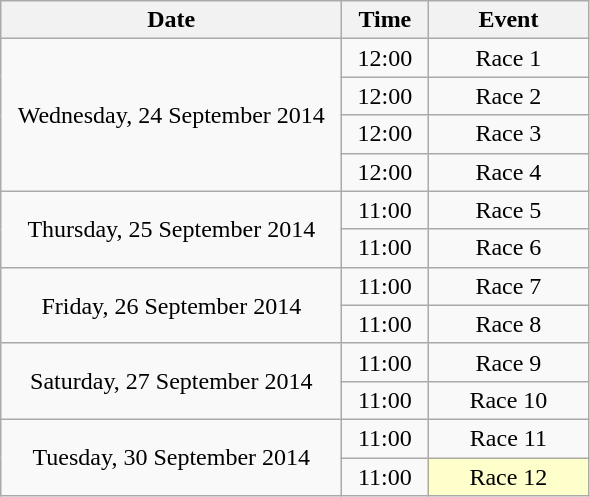<table class = "wikitable" style="text-align:center;">
<tr>
<th width=220>Date</th>
<th width=50>Time</th>
<th width=100>Event</th>
</tr>
<tr>
<td rowspan=4>Wednesday, 24 September 2014</td>
<td>12:00</td>
<td>Race 1</td>
</tr>
<tr>
<td>12:00</td>
<td>Race 2</td>
</tr>
<tr>
<td>12:00</td>
<td>Race 3</td>
</tr>
<tr>
<td>12:00</td>
<td>Race 4</td>
</tr>
<tr>
<td rowspan=2>Thursday, 25 September 2014</td>
<td>11:00</td>
<td>Race 5</td>
</tr>
<tr>
<td>11:00</td>
<td>Race 6</td>
</tr>
<tr>
<td rowspan=2>Friday, 26 September 2014</td>
<td>11:00</td>
<td>Race 7</td>
</tr>
<tr>
<td>11:00</td>
<td>Race 8</td>
</tr>
<tr>
<td rowspan=2>Saturday, 27 September 2014</td>
<td>11:00</td>
<td>Race 9</td>
</tr>
<tr>
<td>11:00</td>
<td>Race 10</td>
</tr>
<tr>
<td rowspan=2>Tuesday, 30 September 2014</td>
<td>11:00</td>
<td>Race 11</td>
</tr>
<tr>
<td>11:00</td>
<td bgcolor=ffffcc>Race 12</td>
</tr>
</table>
